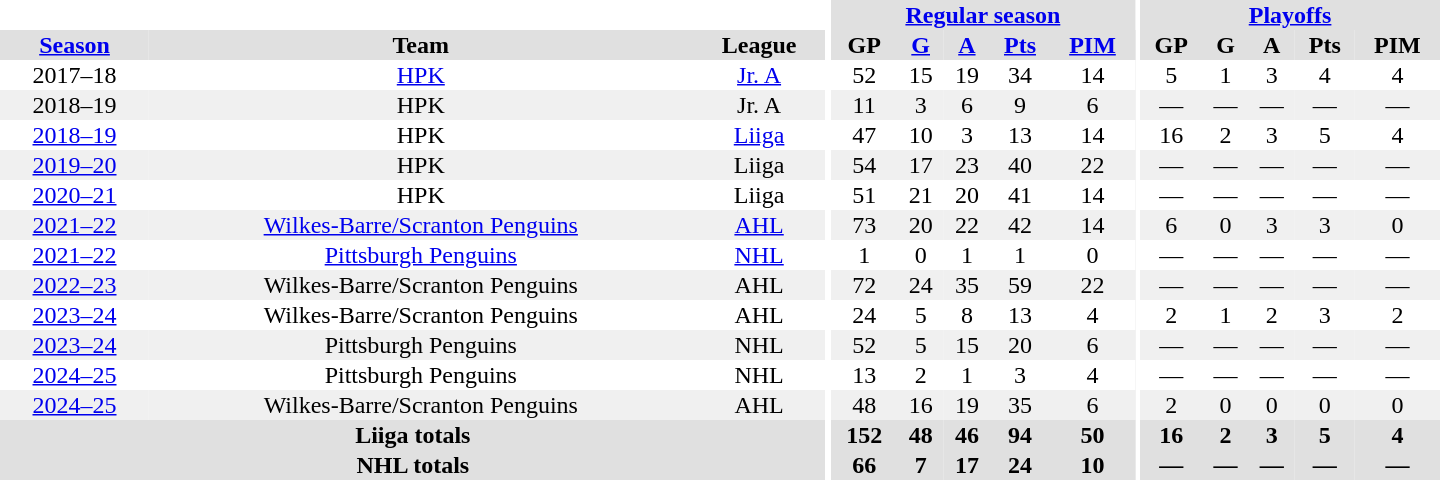<table border="0" cellpadding="1" cellspacing="0" style="text-align:center; width:60em;">
<tr bgcolor="#e0e0e0">
<th colspan="3" bgcolor="#ffffff"></th>
<th rowspan="99" bgcolor="#ffffff"></th>
<th colspan="5"><a href='#'>Regular season</a></th>
<th rowspan="99" bgcolor="#ffffff"></th>
<th colspan="5"><a href='#'>Playoffs</a></th>
</tr>
<tr bgcolor="#e0e0e0">
<th><a href='#'>Season</a></th>
<th>Team</th>
<th>League</th>
<th>GP</th>
<th><a href='#'>G</a></th>
<th><a href='#'>A</a></th>
<th><a href='#'>Pts</a></th>
<th><a href='#'>PIM</a></th>
<th>GP</th>
<th>G</th>
<th>A</th>
<th>Pts</th>
<th>PIM</th>
</tr>
<tr>
<td>2017–18</td>
<td><a href='#'>HPK</a></td>
<td><a href='#'>Jr. A</a></td>
<td>52</td>
<td>15</td>
<td>19</td>
<td>34</td>
<td>14</td>
<td>5</td>
<td>1</td>
<td>3</td>
<td>4</td>
<td>4</td>
</tr>
<tr bgcolor="#f0f0f0">
<td>2018–19</td>
<td>HPK</td>
<td>Jr. A</td>
<td>11</td>
<td>3</td>
<td>6</td>
<td>9</td>
<td>6</td>
<td>—</td>
<td>—</td>
<td>—</td>
<td>—</td>
<td>—</td>
</tr>
<tr>
<td><a href='#'>2018–19</a></td>
<td>HPK</td>
<td><a href='#'>Liiga</a></td>
<td>47</td>
<td>10</td>
<td>3</td>
<td>13</td>
<td>14</td>
<td>16</td>
<td>2</td>
<td>3</td>
<td>5</td>
<td>4</td>
</tr>
<tr bgcolor="#f0f0f0">
<td><a href='#'>2019–20</a></td>
<td>HPK</td>
<td>Liiga</td>
<td>54</td>
<td>17</td>
<td>23</td>
<td>40</td>
<td>22</td>
<td>—</td>
<td>—</td>
<td>—</td>
<td>—</td>
<td>—</td>
</tr>
<tr>
<td><a href='#'>2020–21</a></td>
<td>HPK</td>
<td>Liiga</td>
<td>51</td>
<td>21</td>
<td>20</td>
<td>41</td>
<td>14</td>
<td>—</td>
<td>—</td>
<td>—</td>
<td>—</td>
<td>—</td>
</tr>
<tr bgcolor="#f0f0f0">
<td><a href='#'>2021–22</a></td>
<td><a href='#'>Wilkes-Barre/Scranton Penguins</a></td>
<td><a href='#'>AHL</a></td>
<td>73</td>
<td>20</td>
<td>22</td>
<td>42</td>
<td>14</td>
<td>6</td>
<td>0</td>
<td>3</td>
<td>3</td>
<td>0</td>
</tr>
<tr>
<td><a href='#'>2021–22</a></td>
<td><a href='#'>Pittsburgh Penguins</a></td>
<td><a href='#'>NHL</a></td>
<td>1</td>
<td>0</td>
<td>1</td>
<td>1</td>
<td>0</td>
<td>—</td>
<td>—</td>
<td>—</td>
<td>—</td>
<td>—</td>
</tr>
<tr bgcolor="#f0f0f0">
<td><a href='#'>2022–23</a></td>
<td>Wilkes-Barre/Scranton Penguins</td>
<td>AHL</td>
<td>72</td>
<td>24</td>
<td>35</td>
<td>59</td>
<td>22</td>
<td>—</td>
<td>—</td>
<td>—</td>
<td>—</td>
<td>—</td>
</tr>
<tr>
<td><a href='#'>2023–24</a></td>
<td>Wilkes-Barre/Scranton Penguins</td>
<td>AHL</td>
<td>24</td>
<td>5</td>
<td>8</td>
<td>13</td>
<td>4</td>
<td>2</td>
<td>1</td>
<td>2</td>
<td>3</td>
<td>2</td>
</tr>
<tr bgcolor="#f0f0f0">
<td><a href='#'>2023–24</a></td>
<td>Pittsburgh Penguins</td>
<td>NHL</td>
<td>52</td>
<td>5</td>
<td>15</td>
<td>20</td>
<td>6</td>
<td>—</td>
<td>—</td>
<td>—</td>
<td>—</td>
<td>—</td>
</tr>
<tr>
<td><a href='#'>2024–25</a></td>
<td>Pittsburgh Penguins</td>
<td>NHL</td>
<td>13</td>
<td>2</td>
<td>1</td>
<td>3</td>
<td>4</td>
<td>—</td>
<td>—</td>
<td>—</td>
<td>—</td>
<td>—</td>
</tr>
<tr bgcolor="#f0f0f0">
<td><a href='#'>2024–25</a></td>
<td>Wilkes-Barre/Scranton Penguins</td>
<td>AHL</td>
<td>48</td>
<td>16</td>
<td>19</td>
<td>35</td>
<td>6</td>
<td>2</td>
<td>0</td>
<td>0</td>
<td>0</td>
<td>0</td>
</tr>
<tr bgcolor="#e0e0e0">
<th colspan="3">Liiga totals</th>
<th>152</th>
<th>48</th>
<th>46</th>
<th>94</th>
<th>50</th>
<th>16</th>
<th>2</th>
<th>3</th>
<th>5</th>
<th>4</th>
</tr>
<tr bgcolor="#e0e0e0">
<th colspan="3">NHL totals</th>
<th>66</th>
<th>7</th>
<th>17</th>
<th>24</th>
<th>10</th>
<th>—</th>
<th>—</th>
<th>—</th>
<th>—</th>
<th>—</th>
</tr>
</table>
